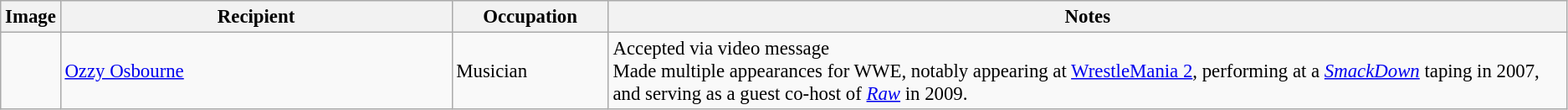<table class="wikitable" style="font-size: 95%">
<tr>
<th class="unsortable">Image</th>
<th style="width:25%;">Recipient<br></th>
<th style="width:10%;">Occupation</th>
<th class="unsortable">Notes</th>
</tr>
<tr>
<td></td>
<td><a href='#'>Ozzy Osbourne</a><br></td>
<td>Musician</td>
<td>Accepted via video message<br>Made multiple appearances for WWE, notably appearing at <a href='#'>WrestleMania 2</a>, performing at a <em><a href='#'>SmackDown</a></em> taping in 2007, and serving as a guest co-host of <em><a href='#'>Raw</a></em> in 2009.</td>
</tr>
</table>
